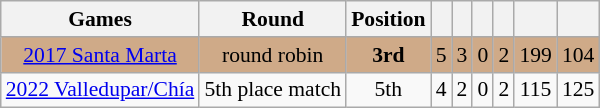<table class="wikitable" style="text-align:center; font-size:90%;">
<tr>
<th>Games</th>
<th>Round</th>
<th>Position</th>
<th></th>
<th></th>
<th></th>
<th></th>
<th></th>
<th></th>
</tr>
<tr style="background:#cfaa88;">
<td> <a href='#'>2017 Santa Marta</a></td>
<td>round robin</td>
<td><strong>3rd</strong></td>
<td>5</td>
<td>3</td>
<td>0</td>
<td>2</td>
<td>199</td>
<td>104</td>
</tr>
<tr>
<td> <a href='#'>2022 Valledupar/Chía</a></td>
<td>5th place match</td>
<td>5th</td>
<td>4</td>
<td>2</td>
<td>0</td>
<td>2</td>
<td>115</td>
<td>125</td>
</tr>
</table>
